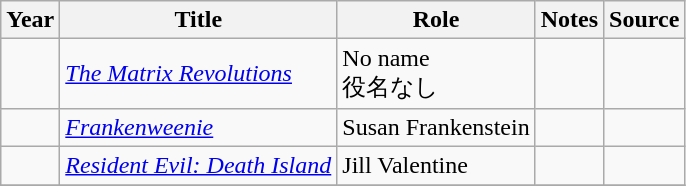<table class="wikitable sortable plainrowheaders">
<tr>
<th>Year</th>
<th>Title</th>
<th>Role</th>
<th class="unsortable">Notes</th>
<th class="unsortable">Source</th>
</tr>
<tr>
<td></td>
<td><em><a href='#'>The Matrix Revolutions</a></em></td>
<td>No name<br>役名なし</td>
<td></td>
<td></td>
</tr>
<tr>
<td></td>
<td><em><a href='#'>Frankenweenie</a></em></td>
<td>Susan Frankenstein</td>
<td></td>
<td></td>
</tr>
<tr>
<td></td>
<td><em><a href='#'>Resident Evil: Death Island</a></em></td>
<td>Jill Valentine</td>
<td></td>
<td></td>
</tr>
<tr>
</tr>
</table>
